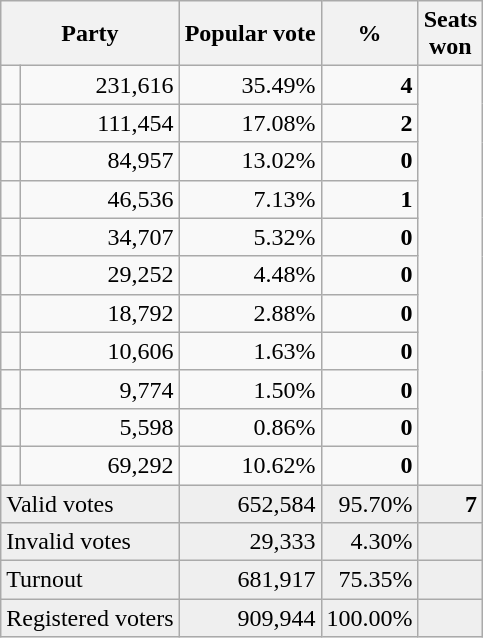<table class=wikitable style="text-align:right">
<tr>
<th colspan=2>Party</th>
<th>Popular vote</th>
<th>%</th>
<th>Seats<br>won</th>
</tr>
<tr>
<td></td>
<td>231,616</td>
<td>35.49%</td>
<td><strong>4</strong></td>
</tr>
<tr>
<td></td>
<td>111,454</td>
<td>17.08%</td>
<td><strong>2</strong></td>
</tr>
<tr>
<td></td>
<td>84,957</td>
<td>13.02%</td>
<td><strong>0</strong></td>
</tr>
<tr>
<td></td>
<td>46,536</td>
<td>7.13%</td>
<td><strong>1</strong></td>
</tr>
<tr>
<td></td>
<td>34,707</td>
<td>5.32%</td>
<td><strong>0</strong></td>
</tr>
<tr>
<td></td>
<td>29,252</td>
<td>4.48%</td>
<td><strong>0</strong></td>
</tr>
<tr>
<td></td>
<td>18,792</td>
<td>2.88%</td>
<td><strong>0</strong></td>
</tr>
<tr>
<td></td>
<td>10,606</td>
<td>1.63%</td>
<td><strong>0</strong></td>
</tr>
<tr>
<td></td>
<td>9,774</td>
<td>1.50%</td>
<td><strong>0</strong></td>
</tr>
<tr>
<td></td>
<td>5,598</td>
<td>0.86%</td>
<td><strong>0</strong></td>
</tr>
<tr>
<td></td>
<td>69,292</td>
<td>10.62%</td>
<td><strong>0</strong></td>
</tr>
<tr bgcolor=#efefef>
<td align=left colspan=2>Valid votes</td>
<td>652,584</td>
<td>95.70%</td>
<td><strong>7</strong></td>
</tr>
<tr bgcolor=#efefef>
<td align=left colspan=2>Invalid votes</td>
<td>29,333</td>
<td>4.30%</td>
<td></td>
</tr>
<tr bgcolor=#efefef>
<td align=left colspan=2>Turnout</td>
<td>681,917</td>
<td>75.35%</td>
<td></td>
</tr>
<tr bgcolor=#efefef>
<td align=left colspan=2>Registered voters</td>
<td>909,944</td>
<td>100.00%</td>
<td></td>
</tr>
</table>
